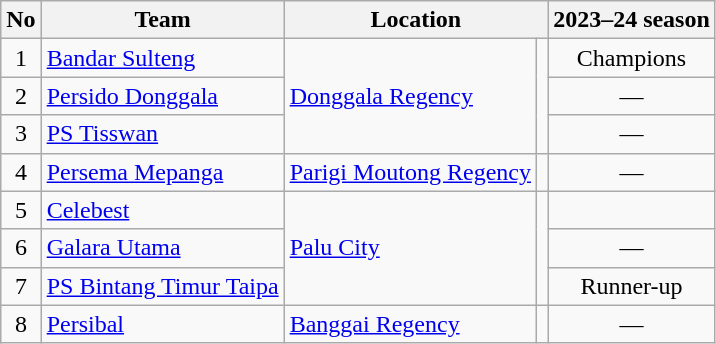<table class="wikitable sortable" style="font-size:100%;">
<tr>
<th>No</th>
<th>Team</th>
<th colspan="2">Location</th>
<th>2023–24 season</th>
</tr>
<tr>
<td align="center">1</td>
<td><a href='#'>Bandar Sulteng</a></td>
<td rowspan="3"><a href='#'>Donggala Regency</a></td>
<td rowspan="3"></td>
<td align="center">Champions</td>
</tr>
<tr>
<td align="center">2</td>
<td><a href='#'>Persido Donggala</a></td>
<td align="center">—</td>
</tr>
<tr>
<td align="center">3</td>
<td><a href='#'>PS Tisswan</a></td>
<td align="center">—</td>
</tr>
<tr>
<td align="center">4</td>
<td><a href='#'>Persema Mepanga</a></td>
<td><a href='#'>Parigi Moutong Regency</a></td>
<td></td>
<td align="center">—</td>
</tr>
<tr>
<td align="center">5</td>
<td><a href='#'>Celebest</a></td>
<td rowspan="3"><a href='#'>Palu City</a></td>
<td rowspan="3"></td>
<td align="center"></td>
</tr>
<tr>
<td align="center">6</td>
<td><a href='#'>Galara Utama</a></td>
<td align="center">—</td>
</tr>
<tr>
<td align="center">7</td>
<td><a href='#'>PS Bintang Timur Taipa</a></td>
<td align="center">Runner-up</td>
</tr>
<tr>
<td align="center">8</td>
<td><a href='#'>Persibal</a></td>
<td><a href='#'>Banggai Regency</a></td>
<td></td>
<td align="center">—</td>
</tr>
</table>
